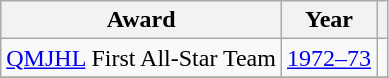<table class="wikitable">
<tr>
<th>Award</th>
<th>Year</th>
<th></th>
</tr>
<tr>
<td><a href='#'>QMJHL</a> First All-Star Team</td>
<td><a href='#'>1972–73</a></td>
<td></td>
</tr>
<tr>
</tr>
</table>
